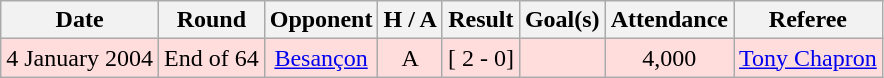<table class="wikitable" style="text-align:center">
<tr>
<th class="wikitable">Date</th>
<th>Round</th>
<th>Opponent</th>
<th>H / A</th>
<th>Result</th>
<th>Goal(s)</th>
<th>Attendance</th>
<th>Referee</th>
</tr>
<tr style="background:#fdd;">
<td>4 January 2004</td>
<td>End of 64</td>
<td><a href='#'>Besançon</a></td>
<td>A</td>
<td>[ 2 - 0]</td>
<td></td>
<td>4,000</td>
<td><a href='#'>Tony Chapron</a></td>
</tr>
</table>
